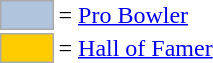<table>
<tr>
<td style="background-color:lightsteelblue; border:1px solid #aaaaaa; width:2em;"></td>
<td>= <a href='#'>Pro Bowler</a></td>
</tr>
<tr>
<td style="background-color:#FFCC00; border:1px solid #aaaaaa; width:2em;"></td>
<td>= <a href='#'>Hall of Famer</a></td>
</tr>
</table>
